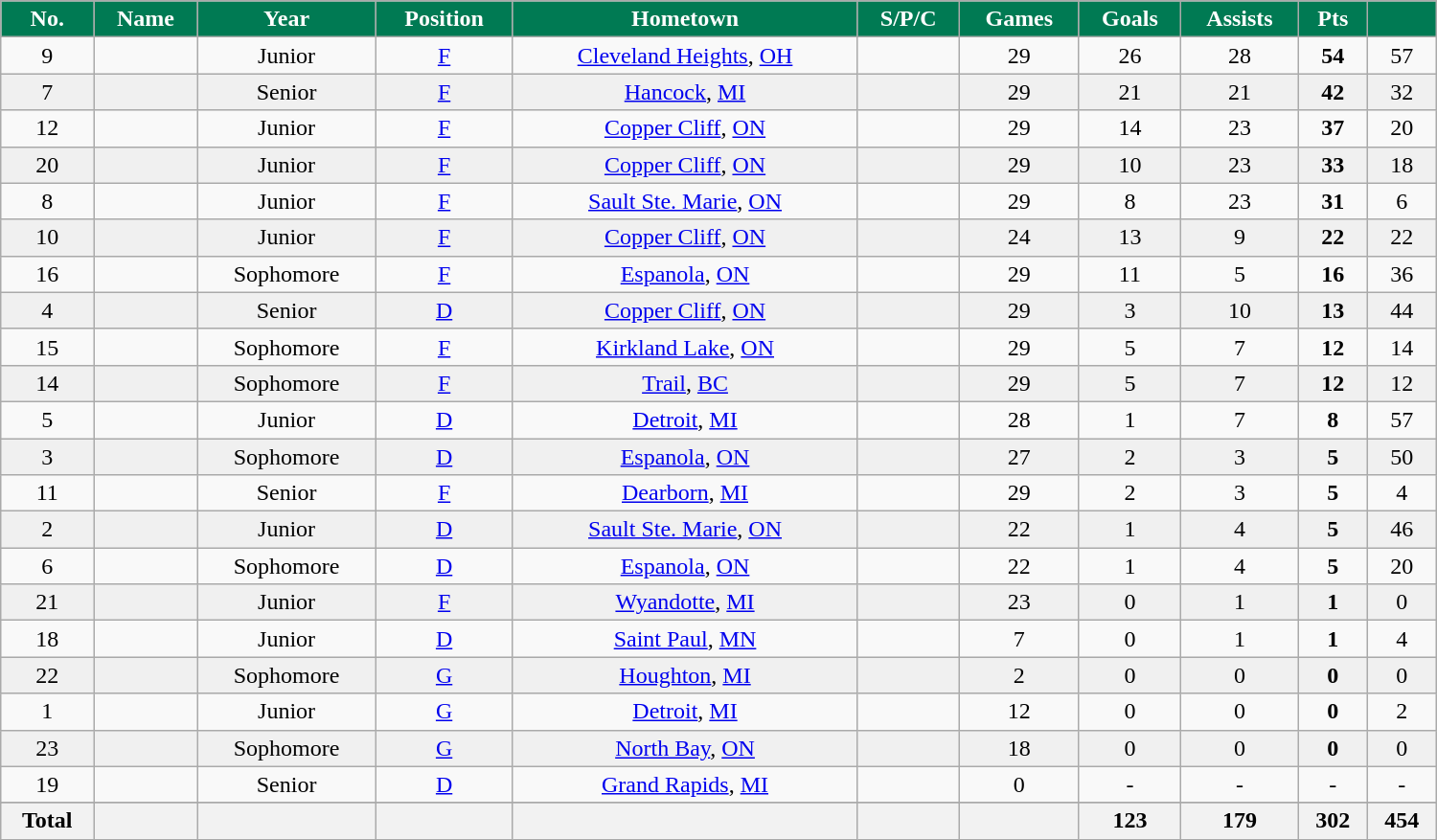<table class="wikitable sortable" width ="1000">
<tr align="center">
<th style="color:white; background:#007A53"><strong>No.</strong></th>
<th style="color:white; background:#007A53"><strong>Name</strong></th>
<th style="color:white; background:#007A53"><strong>Year</strong></th>
<th style="color:white; background:#007A53"><strong>Position</strong></th>
<th style="color:white; background:#007A53"><strong>Hometown</strong></th>
<th style="color:white; background:#007A53" class="unsortable"><strong>S/P/C</strong></th>
<th style="color:white; background:#007A53"><strong>Games</strong></th>
<th style="color:white; background:#007A53"><strong>Goals</strong></th>
<th style="color:white; background:#007A53"><strong>Assists</strong></th>
<th style="color:white; background:#007A53"><strong>Pts</strong></th>
<th style="color:white; background:#007A53"><strong><a href='#'></a></strong></th>
</tr>
<tr align="center" bgcolor="">
<td>9</td>
<td></td>
<td>Junior</td>
<td><a href='#'>F</a></td>
<td><a href='#'>Cleveland Heights</a>, <a href='#'>OH</a></td>
<td></td>
<td>29</td>
<td>26</td>
<td>28</td>
<td><strong>54</strong></td>
<td>57</td>
</tr>
<tr align="center" bgcolor="#f0f0f0">
<td>7</td>
<td></td>
<td>Senior</td>
<td><a href='#'>F</a></td>
<td><a href='#'>Hancock</a>, <a href='#'>MI</a></td>
<td></td>
<td>29</td>
<td>21</td>
<td>21</td>
<td><strong>42</strong></td>
<td>32</td>
</tr>
<tr align="center">
<td>12</td>
<td></td>
<td>Junior</td>
<td><a href='#'>F</a></td>
<td><a href='#'>Copper Cliff</a>, <a href='#'>ON</a></td>
<td></td>
<td>29</td>
<td>14</td>
<td>23</td>
<td><strong>37</strong></td>
<td>20</td>
</tr>
<tr align="center" bgcolor="#f0f0f0">
<td>20</td>
<td></td>
<td>Junior</td>
<td><a href='#'>F</a></td>
<td><a href='#'>Copper Cliff</a>, <a href='#'>ON</a></td>
<td></td>
<td>29</td>
<td>10</td>
<td>23</td>
<td><strong>33</strong></td>
<td>18</td>
</tr>
<tr align="center">
<td>8</td>
<td></td>
<td>Junior</td>
<td><a href='#'>F</a></td>
<td><a href='#'>Sault Ste. Marie</a>, <a href='#'>ON</a></td>
<td></td>
<td>29</td>
<td>8</td>
<td>23</td>
<td><strong>31</strong></td>
<td>6</td>
</tr>
<tr align="center" bgcolor="#f0f0f0">
<td>10</td>
<td></td>
<td>Junior</td>
<td><a href='#'>F</a></td>
<td><a href='#'>Copper Cliff</a>, <a href='#'>ON</a></td>
<td></td>
<td>24</td>
<td>13</td>
<td>9</td>
<td><strong>22</strong></td>
<td>22</td>
</tr>
<tr align="center">
<td>16</td>
<td></td>
<td>Sophomore</td>
<td><a href='#'>F</a></td>
<td><a href='#'>Espanola</a>, <a href='#'>ON</a></td>
<td></td>
<td>29</td>
<td>11</td>
<td>5</td>
<td><strong>16</strong></td>
<td>36</td>
</tr>
<tr align="center" bgcolor="#f0f0f0">
<td>4</td>
<td></td>
<td>Senior</td>
<td><a href='#'>D</a></td>
<td><a href='#'>Copper Cliff</a>, <a href='#'>ON</a></td>
<td></td>
<td>29</td>
<td>3</td>
<td>10</td>
<td><strong>13</strong></td>
<td>44</td>
</tr>
<tr align="center">
<td>15</td>
<td></td>
<td>Sophomore</td>
<td><a href='#'>F</a></td>
<td><a href='#'>Kirkland Lake</a>, <a href='#'>ON</a></td>
<td></td>
<td>29</td>
<td>5</td>
<td>7</td>
<td><strong>12</strong></td>
<td>14</td>
</tr>
<tr align="center" bgcolor="#f0f0f0">
<td>14</td>
<td></td>
<td>Sophomore</td>
<td><a href='#'>F</a></td>
<td><a href='#'>Trail</a>, <a href='#'>BC</a></td>
<td></td>
<td>29</td>
<td>5</td>
<td>7</td>
<td><strong>12</strong></td>
<td>12</td>
</tr>
<tr align="center">
<td>5</td>
<td></td>
<td>Junior</td>
<td><a href='#'>D</a></td>
<td><a href='#'>Detroit</a>, <a href='#'>MI</a></td>
<td></td>
<td>28</td>
<td>1</td>
<td>7</td>
<td><strong>8</strong></td>
<td>57</td>
</tr>
<tr align="center" bgcolor="#f0f0f0">
<td>3</td>
<td></td>
<td>Sophomore</td>
<td><a href='#'>D</a></td>
<td><a href='#'>Espanola</a>, <a href='#'>ON</a></td>
<td></td>
<td>27</td>
<td>2</td>
<td>3</td>
<td><strong>5</strong></td>
<td>50</td>
</tr>
<tr align="center">
<td>11</td>
<td></td>
<td>Senior</td>
<td><a href='#'>F</a></td>
<td><a href='#'>Dearborn</a>, <a href='#'>MI</a></td>
<td></td>
<td>29</td>
<td>2</td>
<td>3</td>
<td><strong>5</strong></td>
<td>4</td>
</tr>
<tr align="center" bgcolor="#f0f0f0">
<td>2</td>
<td></td>
<td>Junior</td>
<td><a href='#'>D</a></td>
<td><a href='#'>Sault Ste. Marie</a>, <a href='#'>ON</a></td>
<td></td>
<td>22</td>
<td>1</td>
<td>4</td>
<td><strong>5</strong></td>
<td>46</td>
</tr>
<tr align="center">
<td>6</td>
<td></td>
<td>Sophomore</td>
<td><a href='#'>D</a></td>
<td><a href='#'>Espanola</a>, <a href='#'>ON</a></td>
<td></td>
<td>22</td>
<td>1</td>
<td>4</td>
<td><strong>5</strong></td>
<td>20</td>
</tr>
<tr align="center" bgcolor="#f0f0f0">
<td>21</td>
<td></td>
<td>Junior</td>
<td><a href='#'>F</a></td>
<td><a href='#'>Wyandotte</a>, <a href='#'>MI</a></td>
<td></td>
<td>23</td>
<td>0</td>
<td>1</td>
<td><strong>1</strong></td>
<td>0</td>
</tr>
<tr align="center">
<td>18</td>
<td></td>
<td>Junior</td>
<td><a href='#'>D</a></td>
<td><a href='#'>Saint Paul</a>, <a href='#'>MN</a></td>
<td></td>
<td>7</td>
<td>0</td>
<td>1</td>
<td><strong>1</strong></td>
<td>4</td>
</tr>
<tr align="center" bgcolor="#f0f0f0">
<td>22</td>
<td></td>
<td>Sophomore</td>
<td><a href='#'>G</a></td>
<td><a href='#'>Houghton</a>, <a href='#'>MI</a></td>
<td></td>
<td>2</td>
<td>0</td>
<td>0</td>
<td><strong>0</strong></td>
<td>0</td>
</tr>
<tr align="center">
<td>1</td>
<td></td>
<td>Junior</td>
<td><a href='#'>G</a></td>
<td><a href='#'>Detroit</a>, <a href='#'>MI</a></td>
<td></td>
<td>12</td>
<td>0</td>
<td>0</td>
<td><strong>0</strong></td>
<td>2</td>
</tr>
<tr align="center" bgcolor="#f0f0f0">
<td>23</td>
<td></td>
<td>Sophomore</td>
<td><a href='#'>G</a></td>
<td><a href='#'>North Bay</a>, <a href='#'>ON</a></td>
<td></td>
<td>18</td>
<td>0</td>
<td>0</td>
<td><strong>0</strong></td>
<td>0</td>
</tr>
<tr align="center">
<td>19</td>
<td></td>
<td>Senior</td>
<td><a href='#'>D</a></td>
<td><a href='#'>Grand Rapids</a>, <a href='#'>MI</a></td>
<td></td>
<td>0</td>
<td>-</td>
<td>-</td>
<td>-</td>
<td>-</td>
</tr>
<tr align="center">
</tr>
<tr>
<th>Total</th>
<th></th>
<th></th>
<th></th>
<th></th>
<th></th>
<th></th>
<th>123</th>
<th>179</th>
<th>302</th>
<th>454</th>
</tr>
</table>
